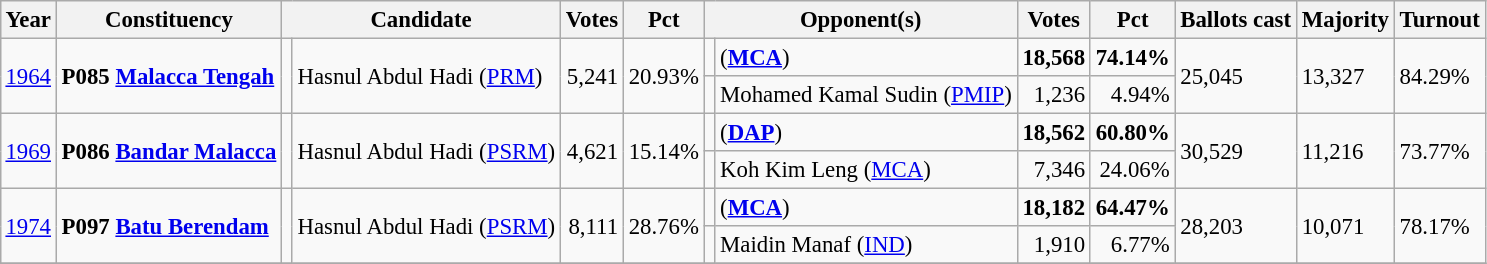<table class="wikitable" style="margin:0.5em ; font-size:95%">
<tr>
<th>Year</th>
<th>Constituency</th>
<th colspan=2>Candidate</th>
<th>Votes</th>
<th>Pct</th>
<th colspan=2>Opponent(s)</th>
<th>Votes</th>
<th>Pct</th>
<th>Ballots cast</th>
<th>Majority</th>
<th>Turnout</th>
</tr>
<tr>
<td rowspan=2><a href='#'>1964</a></td>
<td rowspan=2><strong>P085 <a href='#'>Malacca Tengah</a></strong></td>
<td rowspan=2 bgcolor=></td>
<td rowspan=2>Hasnul Abdul Hadi (<a href='#'>PRM</a>)</td>
<td rowspan=2 align=right>5,241</td>
<td rowspan=2>20.93%</td>
<td></td>
<td><strong></strong> (<a href='#'><strong>MCA</strong></a>)</td>
<td align=right><strong>18,568</strong></td>
<td><strong>74.14%</strong></td>
<td rowspan=2>25,045</td>
<td rowspan=2>13,327</td>
<td rowspan=2>84.29%</td>
</tr>
<tr>
<td></td>
<td>Mohamed Kamal Sudin (<a href='#'>PMIP</a>)</td>
<td align="right">1,236</td>
<td align=right>4.94%</td>
</tr>
<tr>
<td rowspan=2><a href='#'>1969</a></td>
<td rowspan=2><strong>P086 <a href='#'>Bandar Malacca</a></strong></td>
<td rowspan=2 bgcolor=></td>
<td rowspan=2>Hasnul Abdul Hadi (<a href='#'>PSRM</a>)</td>
<td rowspan=2 align=right>4,621</td>
<td rowspan=2>15.14%</td>
<td></td>
<td><strong></strong> (<a href='#'><strong>DAP</strong></a>)</td>
<td align=right><strong>18,562</strong></td>
<td><strong>60.80%</strong></td>
<td rowspan=2>30,529</td>
<td rowspan=2>11,216</td>
<td rowspan=2>73.77%</td>
</tr>
<tr>
<td></td>
<td>Koh Kim Leng (<a href='#'>MCA</a>)</td>
<td align="right">7,346</td>
<td align=right>24.06%</td>
</tr>
<tr>
<td rowspan=2><a href='#'>1974</a></td>
<td rowspan=2><strong>P097 <a href='#'>Batu Berendam</a></strong></td>
<td rowspan=2 bgcolor=></td>
<td rowspan=2>Hasnul Abdul Hadi (<a href='#'>PSRM</a>)</td>
<td rowspan=2 align=right>8,111</td>
<td rowspan=2>28.76%</td>
<td></td>
<td><strong></strong> (<a href='#'><strong>MCA</strong></a>)</td>
<td align=right><strong>18,182</strong></td>
<td><strong>64.47%</strong></td>
<td rowspan=2>28,203</td>
<td rowspan=2>10,071</td>
<td rowspan=2>78.17%</td>
</tr>
<tr>
<td></td>
<td>Maidin Manaf (<a href='#'>IND</a>)</td>
<td align="right">1,910</td>
<td align=right>6.77%</td>
</tr>
<tr>
</tr>
</table>
